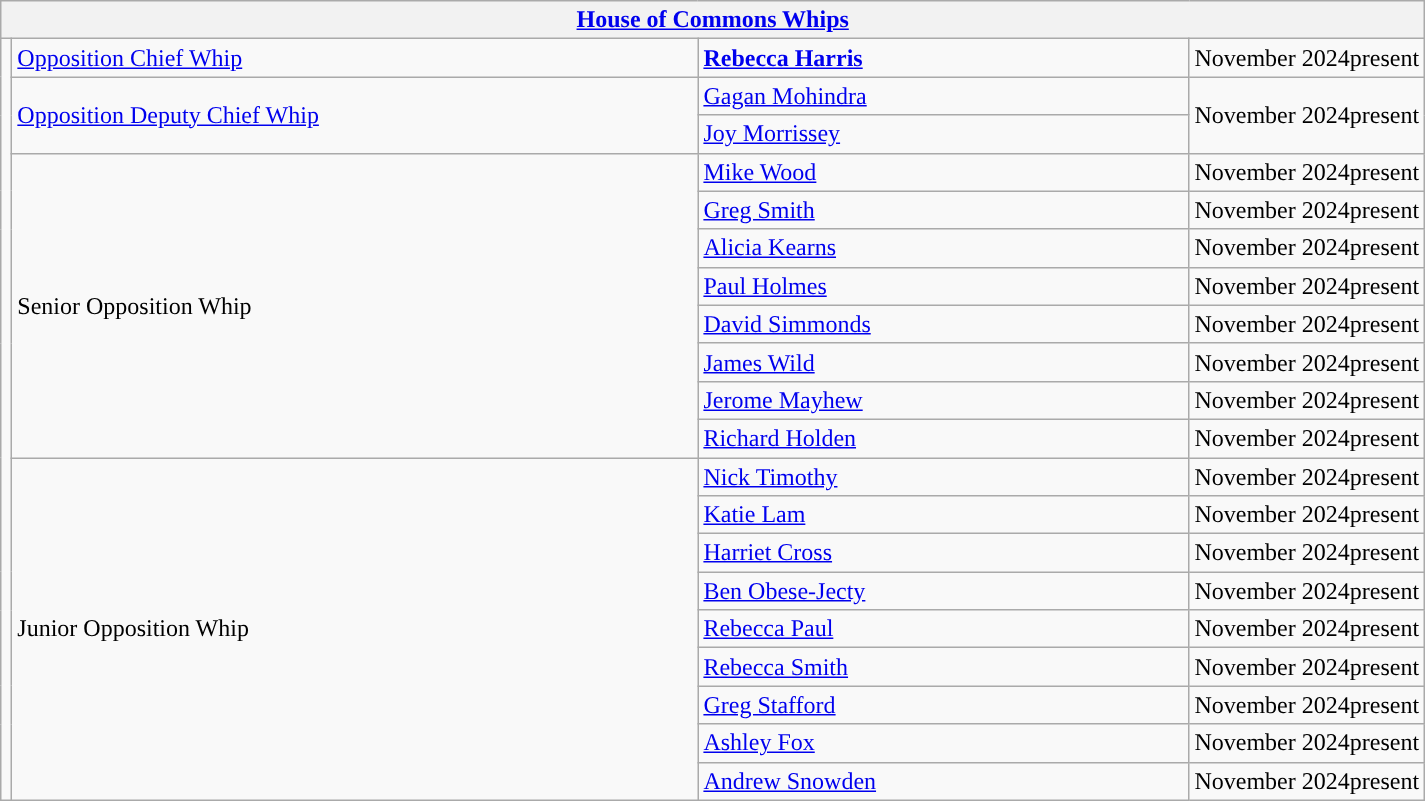<table class="wikitable">
<tr>
<th colspan="4"><a href='#'>House of Commons Whips</a></th>
</tr>
<tr>
<td rowspan="20" style="background: "></td>
<td style="width: 450px;"><a href='#'>Opposition Chief Whip</a></td>
<td style="width: 320px;"><strong><a href='#'>Rebecca Harris</a></strong></td>
<td>November 2024present</td>
</tr>
<tr>
<td rowspan="2"><a href='#'>Opposition Deputy Chief Whip</a></td>
<td><a href='#'>Gagan Mohindra</a></td>
<td rowspan="2">November 2024present</td>
</tr>
<tr>
<td><a href='#'>Joy Morrissey</a></td>
</tr>
<tr>
<td rowspan="8">Senior Opposition Whip</td>
<td><a href='#'>Mike Wood</a></td>
<td>November 2024present</td>
</tr>
<tr>
<td><a href='#'>Greg Smith</a></td>
<td>November 2024present</td>
</tr>
<tr>
<td><a href='#'>Alicia Kearns</a></td>
<td>November 2024present</td>
</tr>
<tr>
<td><a href='#'>Paul Holmes</a></td>
<td>November 2024present</td>
</tr>
<tr>
<td><a href='#'>David Simmonds</a></td>
<td>November 2024present</td>
</tr>
<tr>
<td><a href='#'>James Wild</a></td>
<td>November 2024present</td>
</tr>
<tr>
<td><a href='#'>Jerome Mayhew</a></td>
<td>November 2024present</td>
</tr>
<tr>
<td><a href='#'>Richard Holden</a></td>
<td>November 2024present</td>
</tr>
<tr>
<td rowspan="9">Junior Opposition Whip</td>
<td><a href='#'>Nick Timothy</a></td>
<td>November 2024present</td>
</tr>
<tr>
<td><a href='#'>Katie Lam</a></td>
<td>November 2024present</td>
</tr>
<tr>
<td><a href='#'>Harriet Cross</a></td>
<td>November 2024present</td>
</tr>
<tr>
<td><a href='#'>Ben Obese-Jecty</a></td>
<td>November 2024present</td>
</tr>
<tr>
<td><a href='#'>Rebecca Paul</a></td>
<td>November 2024present</td>
</tr>
<tr>
<td><a href='#'>Rebecca Smith</a></td>
<td>November 2024present</td>
</tr>
<tr>
<td><a href='#'>Greg Stafford</a></td>
<td>November 2024present</td>
</tr>
<tr>
<td><a href='#'>Ashley Fox</a></td>
<td>November 2024present</td>
</tr>
<tr>
<td><a href='#'>Andrew Snowden</a></td>
<td>November 2024present</td>
</tr>
</table>
